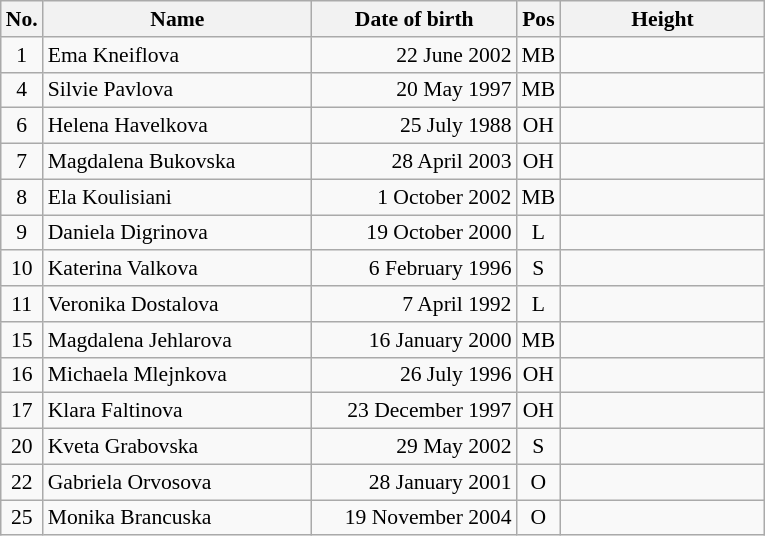<table class="wikitable sortable" style="font-size:90%; text-align:center;">
<tr>
<th>No.</th>
<th style="width:12em">Name</th>
<th style="width:9em">Date of birth</th>
<th>Pos</th>
<th style="width:9em">Height</th>
</tr>
<tr>
<td>1</td>
<td align=left>Ema Kneiflova</td>
<td align=right>22 June 2002</td>
<td align=center>MB</td>
<td></td>
</tr>
<tr>
<td>4</td>
<td align=left>Silvie Pavlova</td>
<td align=right>20 May 1997</td>
<td align=center>MB</td>
<td></td>
</tr>
<tr>
<td>6</td>
<td align=left>Helena Havelkova</td>
<td align=right>25 July 1988</td>
<td align=center>OH</td>
<td></td>
</tr>
<tr>
<td>7</td>
<td align=left>Magdalena Bukovska</td>
<td align=right>28 April 2003</td>
<td align=center>OH</td>
<td></td>
</tr>
<tr>
<td>8</td>
<td align=left>Ela Koulisiani</td>
<td align=right>1 October 2002</td>
<td align=center>MB</td>
<td></td>
</tr>
<tr>
<td>9</td>
<td align=left>Daniela Digrinova</td>
<td align=right>19 October 2000</td>
<td align=center>L</td>
<td></td>
</tr>
<tr>
<td>10</td>
<td align=left>Katerina Valkova</td>
<td align=right>6 February 1996</td>
<td align=center>S</td>
<td></td>
</tr>
<tr>
<td>11</td>
<td align=left>Veronika Dostalova</td>
<td align=right>7 April 1992</td>
<td align=center>L</td>
<td></td>
</tr>
<tr>
<td>15</td>
<td align=left>Magdalena Jehlarova</td>
<td align=right>16 January 2000</td>
<td align=center>MB</td>
<td></td>
</tr>
<tr>
<td>16</td>
<td align=left>Michaela Mlejnkova</td>
<td align=right>26 July 1996</td>
<td align=center>OH</td>
<td></td>
</tr>
<tr>
<td>17</td>
<td align=left>Klara Faltinova</td>
<td align=right>23 December 1997</td>
<td align=center>OH</td>
<td></td>
</tr>
<tr>
<td>20</td>
<td align=left>Kveta Grabovska</td>
<td align=right>29 May 2002</td>
<td align=center>S</td>
<td></td>
</tr>
<tr>
<td>22</td>
<td align=left>Gabriela Orvosova</td>
<td align=right>28 January 2001</td>
<td align=center>O</td>
<td></td>
</tr>
<tr>
<td>25</td>
<td align=left>Monika Brancuska</td>
<td align=right>19 November 2004</td>
<td align=center>O</td>
<td></td>
</tr>
</table>
